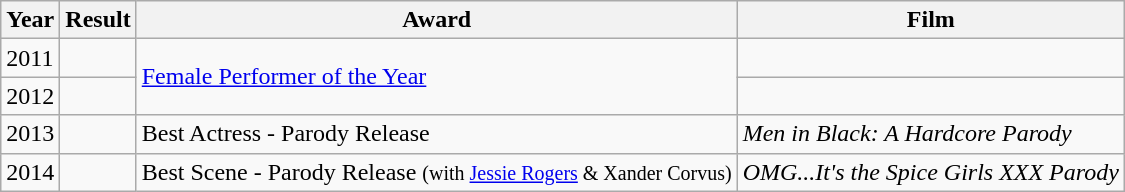<table class="wikitable">
<tr>
<th>Year</th>
<th>Result</th>
<th>Award</th>
<th>Film</th>
</tr>
<tr>
<td>2011</td>
<td></td>
<td rowspan="2"><a href='#'>Female Performer of the Year</a></td>
<td></td>
</tr>
<tr>
<td>2012</td>
<td></td>
<td></td>
</tr>
<tr>
<td>2013</td>
<td></td>
<td>Best Actress - Parody Release</td>
<td><em>Men in Black: A Hardcore Parody</em></td>
</tr>
<tr>
<td>2014</td>
<td></td>
<td>Best Scene - Parody Release <small>(with <a href='#'>Jessie Rogers</a> & Xander Corvus)</small></td>
<td><em>OMG...It's the Spice Girls XXX Parody</em></td>
</tr>
</table>
